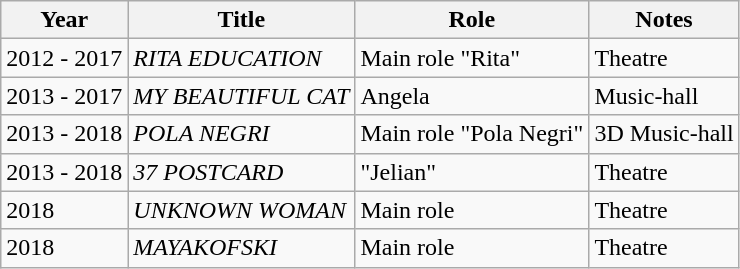<table class="wikitable sortable">
<tr>
<th>Year</th>
<th>Title</th>
<th>Role</th>
<th>Notes</th>
</tr>
<tr>
<td>2012 - 2017</td>
<td><em>RITA EDUCATION</em></td>
<td>Main role "Rita"</td>
<td>Theatre</td>
</tr>
<tr>
<td>2013 - 2017</td>
<td><em>MY BEAUTIFUL CAT</em></td>
<td>Angela</td>
<td>Music-hall</td>
</tr>
<tr>
<td>2013 - 2018</td>
<td><em>POLA NEGRI</em></td>
<td>Main role "Pola Negri"</td>
<td>3D Music-hall</td>
</tr>
<tr>
<td>2013 - 2018</td>
<td><em>37 POSTCARD</em></td>
<td>"Jelian"</td>
<td>Theatre</td>
</tr>
<tr>
<td>2018</td>
<td><em>UNKNOWN WOMAN</em></td>
<td>Main role</td>
<td>Theatre</td>
</tr>
<tr>
<td>2018</td>
<td><em>MAYAKOFSKI</em></td>
<td>Main role</td>
<td>Theatre</td>
</tr>
</table>
